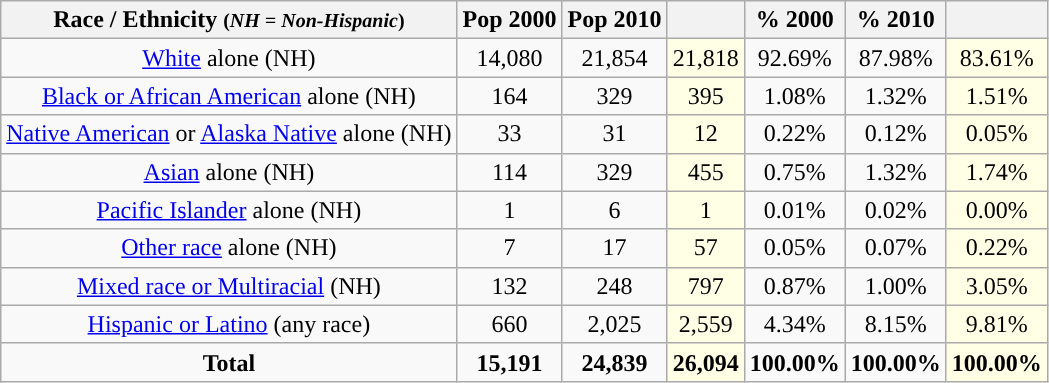<table class="wikitable" style="text-align:center;">
<tr>
<th>Race / Ethnicity <small>(<em>NH = Non-Hispanic</em>)</small></th>
<th>Pop 2000</th>
<th>Pop 2010</th>
<th></th>
<th>% 2000</th>
<th>% 2010</th>
<th></th>
</tr>
<tr>
<td><a href='#'>White</a> alone (NH)</td>
<td>14,080</td>
<td>21,854</td>
<td style='background: #ffffe6;'>21,818</td>
<td>92.69%</td>
<td>87.98%</td>
<td style='background: #ffffe6;'>83.61%</td>
</tr>
<tr>
<td><a href='#'>Black or African American</a> alone (NH)</td>
<td>164</td>
<td>329</td>
<td style='background: #ffffe6;'>395</td>
<td>1.08%</td>
<td>1.32%</td>
<td style='background: #ffffe6;'>1.51%</td>
</tr>
<tr>
<td><a href='#'>Native American</a> or <a href='#'>Alaska Native</a> alone (NH)</td>
<td>33</td>
<td>31</td>
<td style='background: #ffffe6;'>12</td>
<td>0.22%</td>
<td>0.12%</td>
<td style='background: #ffffe6;'>0.05%</td>
</tr>
<tr>
<td><a href='#'>Asian</a> alone (NH)</td>
<td>114</td>
<td>329</td>
<td style='background: #ffffe6;'>455</td>
<td>0.75%</td>
<td>1.32%</td>
<td style='background: #ffffe6;'>1.74%</td>
</tr>
<tr>
<td><a href='#'>Pacific Islander</a> alone (NH)</td>
<td>1</td>
<td>6</td>
<td style='background: #ffffe6;'>1</td>
<td>0.01%</td>
<td>0.02%</td>
<td style='background: #ffffe6;'>0.00%</td>
</tr>
<tr>
<td><a href='#'>Other race</a> alone (NH)</td>
<td>7</td>
<td>17</td>
<td style='background: #ffffe6;'>57</td>
<td>0.05%</td>
<td>0.07%</td>
<td style='background: #ffffe6;'>0.22%</td>
</tr>
<tr>
<td><a href='#'>Mixed race or Multiracial</a> (NH)</td>
<td>132</td>
<td>248</td>
<td style='background: #ffffe6;'>797</td>
<td>0.87%</td>
<td>1.00%</td>
<td style='background: #ffffe6;'>3.05%</td>
</tr>
<tr>
<td><a href='#'>Hispanic or Latino</a> (any race)</td>
<td>660</td>
<td>2,025</td>
<td style='background: #ffffe6;'>2,559</td>
<td>4.34%</td>
<td>8.15%</td>
<td style='background: #ffffe6;'>9.81%</td>
</tr>
<tr>
<td><strong>Total</strong></td>
<td><strong>15,191</strong></td>
<td><strong>24,839</strong></td>
<td style='background: #ffffe6;'><strong>26,094</strong></td>
<td><strong>100.00%</strong></td>
<td><strong>100.00%</strong></td>
<td style='background: #ffffe6;'><strong>100.00%</strong></td>
</tr>
</table>
